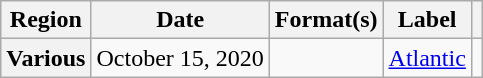<table class="wikitable plainrowheaders">
<tr>
<th scope="col">Region</th>
<th scope="col">Date</th>
<th scope="col">Format(s)</th>
<th scope="col">Label</th>
<th scope="col"></th>
</tr>
<tr>
<th scope="row">Various</th>
<td>October 15, 2020</td>
<td></td>
<td><a href='#'>Atlantic</a></td>
<td style="text-align:center;"></td>
</tr>
</table>
